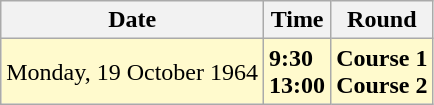<table class="wikitable">
<tr>
<th>Date</th>
<th>Time</th>
<th>Round</th>
</tr>
<tr style=background:lemonchiffon>
<td>Monday, 19 October 1964</td>
<td><strong>9:30</strong><br><strong>13:00</strong></td>
<td><strong>Course 1</strong><br><strong>Course 2</strong></td>
</tr>
</table>
